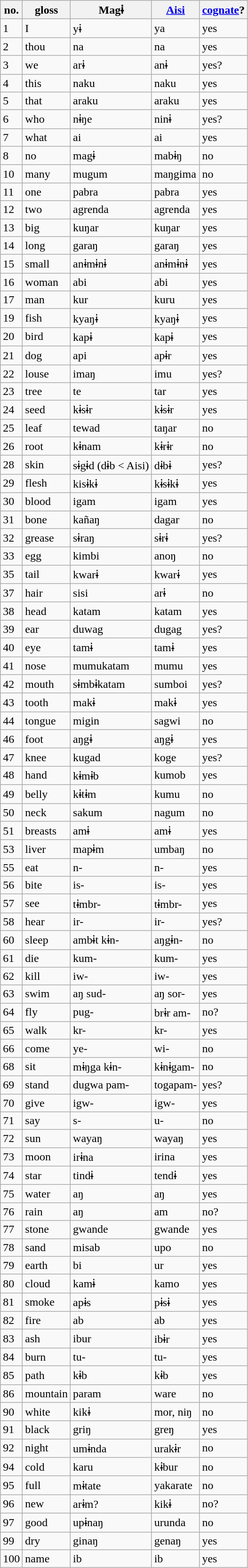<table class="wikitable sortable">
<tr>
<th>no.</th>
<th>gloss</th>
<th>Magɨ</th>
<th><a href='#'>Aisi</a></th>
<th><a href='#'>cognate</a>?</th>
</tr>
<tr>
<td>1</td>
<td>I</td>
<td>yɨ</td>
<td>ya</td>
<td>yes</td>
</tr>
<tr>
<td>2</td>
<td>thou</td>
<td>na</td>
<td>na</td>
<td>yes</td>
</tr>
<tr>
<td>3</td>
<td>we</td>
<td>arɨ</td>
<td>anɨ</td>
<td>yes?</td>
</tr>
<tr>
<td>4</td>
<td>this</td>
<td>naku</td>
<td>naku</td>
<td>yes</td>
</tr>
<tr>
<td>5</td>
<td>that</td>
<td>araku</td>
<td>araku</td>
<td>yes</td>
</tr>
<tr>
<td>6</td>
<td>who</td>
<td>nɨŋe</td>
<td>ninɨ</td>
<td>yes?</td>
</tr>
<tr>
<td>7</td>
<td>what</td>
<td>ai</td>
<td>ai</td>
<td>yes</td>
</tr>
<tr>
<td>8</td>
<td>no</td>
<td>magɨ</td>
<td>mabɨŋ</td>
<td>no</td>
</tr>
<tr>
<td>10</td>
<td>many</td>
<td>mugum</td>
<td>maŋgima</td>
<td>no</td>
</tr>
<tr>
<td>11</td>
<td>one</td>
<td>pabra</td>
<td>pabra</td>
<td>yes</td>
</tr>
<tr>
<td>12</td>
<td>two</td>
<td>agrenda</td>
<td>agrenda</td>
<td>yes</td>
</tr>
<tr>
<td>13</td>
<td>big</td>
<td>kuŋar</td>
<td>kuŋar</td>
<td>yes</td>
</tr>
<tr>
<td>14</td>
<td>long</td>
<td>garaŋ</td>
<td>garaŋ</td>
<td>yes</td>
</tr>
<tr>
<td>15</td>
<td>small</td>
<td>anɨmɨnɨ</td>
<td>anɨmɨnɨ</td>
<td>yes</td>
</tr>
<tr>
<td>16</td>
<td>woman</td>
<td>abi</td>
<td>abi</td>
<td>yes</td>
</tr>
<tr>
<td>17</td>
<td>man</td>
<td>kur</td>
<td>kuru</td>
<td>yes</td>
</tr>
<tr>
<td>19</td>
<td>fish</td>
<td>kyaŋɨ</td>
<td>kyaŋɨ</td>
<td>yes</td>
</tr>
<tr>
<td>20</td>
<td>bird</td>
<td>kapɨ</td>
<td>kapɨ</td>
<td>yes</td>
</tr>
<tr>
<td>21</td>
<td>dog</td>
<td>api</td>
<td>apɨr</td>
<td>yes</td>
</tr>
<tr>
<td>22</td>
<td>louse</td>
<td>imaŋ</td>
<td>imu</td>
<td>yes?</td>
</tr>
<tr>
<td>23</td>
<td>tree</td>
<td>te</td>
<td>tar</td>
<td>yes</td>
</tr>
<tr>
<td>24</td>
<td>seed</td>
<td>kɨsɨr</td>
<td>kɨsɨr</td>
<td>yes</td>
</tr>
<tr>
<td>25</td>
<td>leaf</td>
<td>tewad</td>
<td>taŋar</td>
<td>no</td>
</tr>
<tr>
<td>26</td>
<td>root</td>
<td>kɨnam</td>
<td>kɨrɨr</td>
<td>no</td>
</tr>
<tr>
<td>28</td>
<td>skin</td>
<td>sɨgɨd (dɨb < Aisi)</td>
<td>dɨbɨ</td>
<td>yes?</td>
</tr>
<tr>
<td>29</td>
<td>flesh</td>
<td>kisɨkɨ</td>
<td>kɨsɨkɨ</td>
<td>yes</td>
</tr>
<tr>
<td>30</td>
<td>blood</td>
<td>igam</td>
<td>igam</td>
<td>yes</td>
</tr>
<tr>
<td>31</td>
<td>bone</td>
<td>kañaŋ</td>
<td>dagar</td>
<td>no</td>
</tr>
<tr>
<td>32</td>
<td>grease</td>
<td>sɨraŋ</td>
<td>sɨrɨ</td>
<td>yes?</td>
</tr>
<tr>
<td>33</td>
<td>egg</td>
<td>kimbi</td>
<td>anoŋ</td>
<td>no</td>
</tr>
<tr>
<td>35</td>
<td>tail</td>
<td>kwarɨ</td>
<td>kwarɨ</td>
<td>yes</td>
</tr>
<tr>
<td>37</td>
<td>hair</td>
<td>sisi</td>
<td>arɨ</td>
<td>no</td>
</tr>
<tr>
<td>38</td>
<td>head</td>
<td>katam</td>
<td>katam</td>
<td>yes</td>
</tr>
<tr>
<td>39</td>
<td>ear</td>
<td>duwag</td>
<td>dugag</td>
<td>yes?</td>
</tr>
<tr>
<td>40</td>
<td>eye</td>
<td>tamɨ</td>
<td>tamɨ</td>
<td>yes</td>
</tr>
<tr>
<td>41</td>
<td>nose</td>
<td>mumukatam</td>
<td>mumu</td>
<td>yes</td>
</tr>
<tr>
<td>42</td>
<td>mouth</td>
<td>sɨmbɨkatam</td>
<td>sumboi</td>
<td>yes?</td>
</tr>
<tr>
<td>43</td>
<td>tooth</td>
<td>makɨ</td>
<td>makɨ</td>
<td>yes</td>
</tr>
<tr>
<td>44</td>
<td>tongue</td>
<td>migin</td>
<td>sagwi</td>
<td>no</td>
</tr>
<tr>
<td>46</td>
<td>foot</td>
<td>aŋgɨ</td>
<td>aŋgɨ</td>
<td>yes</td>
</tr>
<tr>
<td>47</td>
<td>knee</td>
<td>kugad</td>
<td>koge</td>
<td>yes?</td>
</tr>
<tr>
<td>48</td>
<td>hand</td>
<td>kɨmɨb</td>
<td>kumob</td>
<td>yes</td>
</tr>
<tr>
<td>49</td>
<td>belly</td>
<td>kɨtɨm</td>
<td>kumu</td>
<td>no</td>
</tr>
<tr>
<td>50</td>
<td>neck</td>
<td>sakum</td>
<td>nagum</td>
<td>no</td>
</tr>
<tr>
<td>51</td>
<td>breasts</td>
<td>amɨ</td>
<td>amɨ</td>
<td>yes</td>
</tr>
<tr>
<td>53</td>
<td>liver</td>
<td>mapɨm</td>
<td>umbaŋ</td>
<td>no</td>
</tr>
<tr>
<td>55</td>
<td>eat</td>
<td>n-</td>
<td>n-</td>
<td>yes</td>
</tr>
<tr>
<td>56</td>
<td>bite</td>
<td>is-</td>
<td>is-</td>
<td>yes</td>
</tr>
<tr>
<td>57</td>
<td>see</td>
<td>tɨmbr-</td>
<td>tɨmbr-</td>
<td>yes</td>
</tr>
<tr>
<td>58</td>
<td>hear</td>
<td>ir-</td>
<td>ir-</td>
<td>yes?</td>
</tr>
<tr>
<td>60</td>
<td>sleep</td>
<td>ambɨt kɨn-</td>
<td>aŋgɨn-</td>
<td>no</td>
</tr>
<tr>
<td>61</td>
<td>die</td>
<td>kum-</td>
<td>kum-</td>
<td>yes</td>
</tr>
<tr>
<td>62</td>
<td>kill</td>
<td>iw-</td>
<td>iw-</td>
<td>yes</td>
</tr>
<tr>
<td>63</td>
<td>swim</td>
<td>aŋ sud-</td>
<td>aŋ sor-</td>
<td>yes</td>
</tr>
<tr>
<td>64</td>
<td>fly</td>
<td>pug-</td>
<td>brɨr am-</td>
<td>no?</td>
</tr>
<tr>
<td>65</td>
<td>walk</td>
<td>kr-</td>
<td>kr-</td>
<td>yes</td>
</tr>
<tr>
<td>66</td>
<td>come</td>
<td>ye-</td>
<td>wi-</td>
<td>no</td>
</tr>
<tr>
<td>68</td>
<td>sit</td>
<td>mɨŋga kɨn-</td>
<td>kɨnɨgam-</td>
<td>no</td>
</tr>
<tr>
<td>69</td>
<td>stand</td>
<td>dugwa pam-</td>
<td>togapam-</td>
<td>yes?</td>
</tr>
<tr>
<td>70</td>
<td>give</td>
<td>igw-</td>
<td>igw-</td>
<td>yes</td>
</tr>
<tr>
<td>71</td>
<td>say</td>
<td>s-</td>
<td>u-</td>
<td>no</td>
</tr>
<tr>
<td>72</td>
<td>sun</td>
<td>wayaŋ</td>
<td>wayaŋ</td>
<td>yes</td>
</tr>
<tr>
<td>73</td>
<td>moon</td>
<td>irɨna</td>
<td>irina</td>
<td>yes</td>
</tr>
<tr>
<td>74</td>
<td>star</td>
<td>tindɨ</td>
<td>tendɨ</td>
<td>yes</td>
</tr>
<tr>
<td>75</td>
<td>water</td>
<td>aŋ</td>
<td>aŋ</td>
<td>yes</td>
</tr>
<tr>
<td>76</td>
<td>rain</td>
<td>aŋ</td>
<td>am</td>
<td>no?</td>
</tr>
<tr>
<td>77</td>
<td>stone</td>
<td>gwande</td>
<td>gwande</td>
<td>yes</td>
</tr>
<tr>
<td>78</td>
<td>sand</td>
<td>misab</td>
<td>upo</td>
<td>no</td>
</tr>
<tr>
<td>79</td>
<td>earth</td>
<td>bi</td>
<td>ur</td>
<td>yes</td>
</tr>
<tr>
<td>80</td>
<td>cloud</td>
<td>kamɨ</td>
<td>kamo</td>
<td>yes</td>
</tr>
<tr>
<td>81</td>
<td>smoke</td>
<td>apɨs</td>
<td>pɨsɨ</td>
<td>yes</td>
</tr>
<tr>
<td>82</td>
<td>fire</td>
<td>ab</td>
<td>ab</td>
<td>yes</td>
</tr>
<tr>
<td>83</td>
<td>ash</td>
<td>ibur</td>
<td>ibɨr</td>
<td>yes</td>
</tr>
<tr>
<td>84</td>
<td>burn</td>
<td>tu-</td>
<td>tu-</td>
<td>yes</td>
</tr>
<tr>
<td>85</td>
<td>path</td>
<td>kɨb</td>
<td>kɨb</td>
<td>yes</td>
</tr>
<tr>
<td>86</td>
<td>mountain</td>
<td>param</td>
<td>ware</td>
<td>no</td>
</tr>
<tr>
<td>90</td>
<td>white</td>
<td>kikɨ</td>
<td>mor, niŋ</td>
<td>no</td>
</tr>
<tr>
<td>91</td>
<td>black</td>
<td>griŋ</td>
<td>greŋ</td>
<td>yes</td>
</tr>
<tr>
<td>92</td>
<td>night</td>
<td>umɨnda</td>
<td>urakɨr</td>
<td>no</td>
</tr>
<tr>
<td>94</td>
<td>cold</td>
<td>karu</td>
<td>kɨbur</td>
<td>no</td>
</tr>
<tr>
<td>95</td>
<td>full</td>
<td>mɨtate</td>
<td>yakarate</td>
<td>no</td>
</tr>
<tr>
<td>96</td>
<td>new</td>
<td>arɨm?</td>
<td>kikɨ</td>
<td>no?</td>
</tr>
<tr>
<td>97</td>
<td>good</td>
<td>upɨnaŋ</td>
<td>urunda</td>
<td>no</td>
</tr>
<tr>
<td>99</td>
<td>dry</td>
<td>ginaŋ</td>
<td>genaŋ</td>
<td>yes</td>
</tr>
<tr>
<td>100</td>
<td>name</td>
<td>ib</td>
<td>ib</td>
<td>yes</td>
</tr>
</table>
